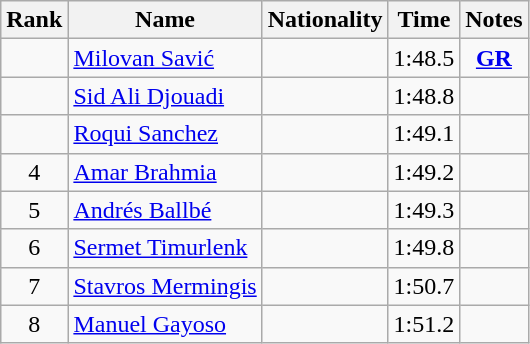<table class="wikitable sortable" style="text-align:center">
<tr>
<th>Rank</th>
<th>Name</th>
<th>Nationality</th>
<th>Time</th>
<th>Notes</th>
</tr>
<tr>
<td></td>
<td align=left><a href='#'>Milovan Savić</a></td>
<td align=left></td>
<td>1:48.5</td>
<td><strong><a href='#'>GR</a></strong></td>
</tr>
<tr>
<td></td>
<td align=left><a href='#'>Sid Ali Djouadi</a></td>
<td align=left></td>
<td>1:48.8</td>
<td></td>
</tr>
<tr>
<td></td>
<td align=left><a href='#'>Roqui Sanchez</a></td>
<td align=left></td>
<td>1:49.1</td>
<td></td>
</tr>
<tr>
<td>4</td>
<td align=left><a href='#'>Amar Brahmia</a></td>
<td align=left></td>
<td>1:49.2</td>
<td></td>
</tr>
<tr>
<td>5</td>
<td align=left><a href='#'>Andrés Ballbé</a></td>
<td align=left></td>
<td>1:49.3</td>
<td></td>
</tr>
<tr>
<td>6</td>
<td align=left><a href='#'>Sermet Timurlenk</a></td>
<td align=left></td>
<td>1:49.8</td>
<td></td>
</tr>
<tr>
<td>7</td>
<td align=left><a href='#'>Stavros Mermingis</a></td>
<td align=left></td>
<td>1:50.7</td>
<td></td>
</tr>
<tr>
<td>8</td>
<td align=left><a href='#'>Manuel Gayoso</a></td>
<td align=left></td>
<td>1:51.2</td>
<td></td>
</tr>
</table>
